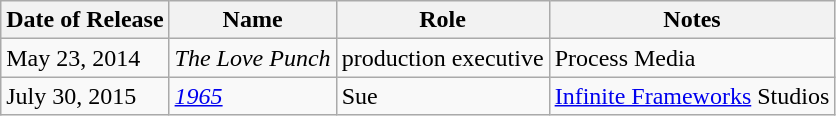<table class="wikitable sortable">
<tr>
<th>Date of Release</th>
<th class="unsortable">Name</th>
<th class="unsortable">Role</th>
<th class="unsortable">Notes</th>
</tr>
<tr>
<td>May 23, 2014</td>
<td><em>The Love Punch</em></td>
<td>production executive</td>
<td>Process Media</td>
</tr>
<tr>
<td>July 30, 2015</td>
<td><em><a href='#'>1965</a></em></td>
<td>Sue</td>
<td><a href='#'>Infinite Frameworks</a> Studios</td>
</tr>
</table>
